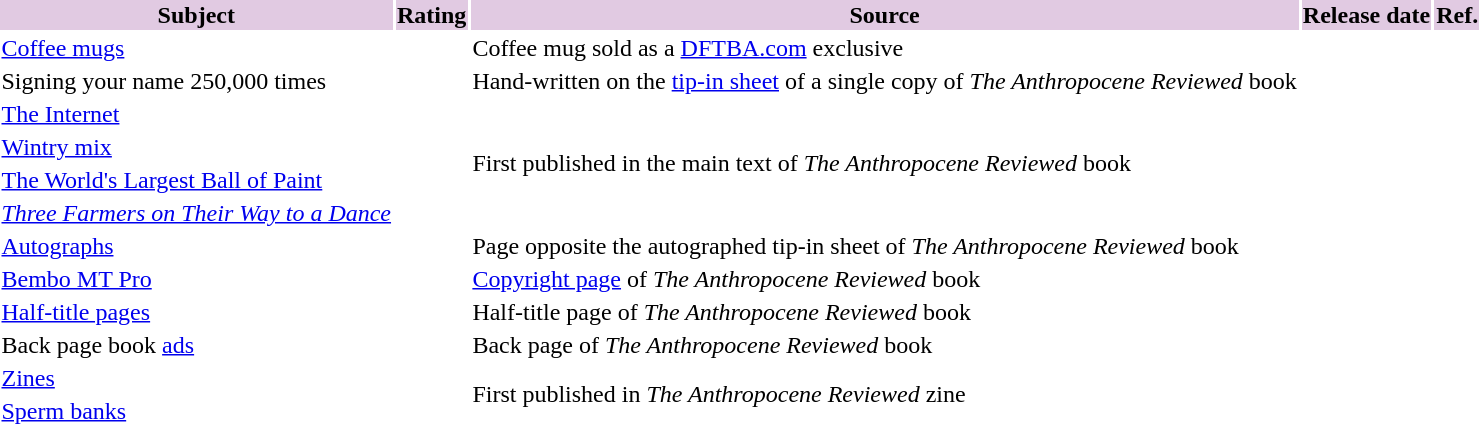<table>
<tr>
<th style="background: #e1cae2">Subject</th>
<th style="background: #e1cae2">Rating</th>
<th style="background: #e1cae2">Source</th>
<th style="background: #e1cae2">Release date</th>
<th style="background: #e1cae2">Ref.</th>
</tr>
<tr>
<td><a href='#'>Coffee mugs</a></td>
<td></td>
<td>Coffee mug sold as a <a href='#'>DFTBA.com</a> exclusive</td>
<td></td>
<td></td>
</tr>
<tr>
<td>Signing your name 250,000 times</td>
<td></td>
<td>Hand-written on the <a href='#'>tip-in sheet</a> of a single copy of <em>The Anthropocene Reviewed</em> book</td>
<td></td>
<td></td>
</tr>
<tr>
<td><a href='#'>The Internet</a></td>
<td></td>
<td rowspan="4">First published in the main text of <em>The Anthropocene Reviewed</em> book</td>
<td rowspan="8"></td>
<td rowspan="8"></td>
</tr>
<tr>
<td><a href='#'>Wintry mix</a></td>
<td></td>
</tr>
<tr>
<td><a href='#'>The World's Largest Ball of Paint</a></td>
<td></td>
</tr>
<tr>
<td><em><a href='#'>Three Farmers on Their Way to a Dance</a></em></td>
<td></td>
</tr>
<tr>
<td><a href='#'>Autographs</a></td>
<td></td>
<td>Page opposite the autographed tip-in sheet of <em>The Anthropocene Reviewed</em> book</td>
</tr>
<tr>
<td><a href='#'>Bembo MT Pro</a></td>
<td></td>
<td><a href='#'>Copyright page</a> of <em>The Anthropocene Reviewed</em> book</td>
</tr>
<tr>
<td><a href='#'>Half-title pages</a></td>
<td></td>
<td>Half-title page of <em>The Anthropocene Reviewed</em> book</td>
</tr>
<tr>
<td>Back page book <a href='#'>ads</a></td>
<td></td>
<td>Back page of <em>The Anthropocene Reviewed</em> book</td>
</tr>
<tr>
<td><a href='#'>Zines</a></td>
<td></td>
<td rowspan="2">First published in <em>The Anthropocene Reviewed</em> zine</td>
<td rowspan="2"></td>
<td rowspan="2"></td>
</tr>
<tr>
<td><a href='#'>Sperm banks</a></td>
<td></td>
</tr>
</table>
